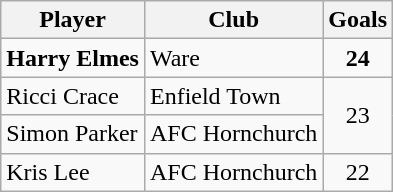<table class="wikitable">
<tr>
<th>Player</th>
<th>Club</th>
<th>Goals</th>
</tr>
<tr>
<td><strong>Harry Elmes</strong></td>
<td>Ware</td>
<td align="center"><strong>24</strong></td>
</tr>
<tr>
<td>Ricci Crace</td>
<td>Enfield Town</td>
<td rowspan=2 align="center">23</td>
</tr>
<tr>
<td>Simon Parker</td>
<td>AFC Hornchurch</td>
</tr>
<tr>
<td>Kris Lee</td>
<td>AFC Hornchurch</td>
<td align="center">22</td>
</tr>
</table>
